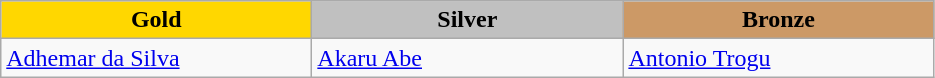<table class="wikitable" style="text-align:left">
<tr align="center">
<td width=200 bgcolor=gold><strong>Gold</strong></td>
<td width=200 bgcolor=silver><strong>Silver</strong></td>
<td width=200 bgcolor=CC9966><strong>Bronze</strong></td>
</tr>
<tr>
<td><a href='#'>Adhemar da Silva</a><br><em></em></td>
<td><a href='#'>Akaru Abe</a><br><em></em></td>
<td><a href='#'>Antonio Trogu</a><br><em></em></td>
</tr>
</table>
